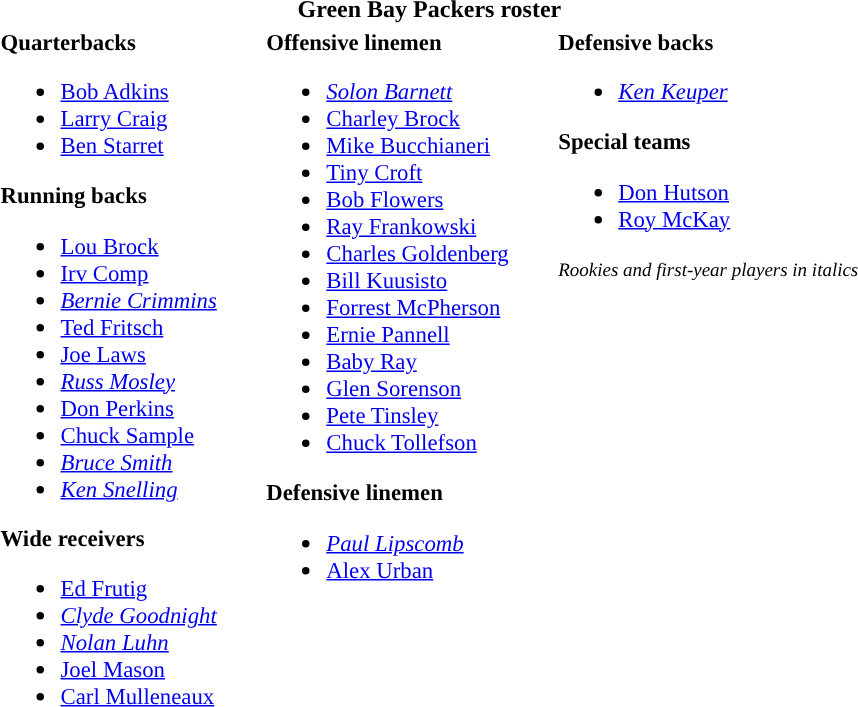<table class="toccolours" style="text-align: left;">
<tr>
<th colspan="9" style="text-align:center; "><strong>Green Bay Packers roster</strong></th>
</tr>
<tr>
<td style="font-size: 95%;" valign="top"><strong>Quarterbacks</strong><br><ul><li><a href='#'>Bob Adkins</a></li><li><a href='#'>Larry Craig</a></li><li><a href='#'>Ben Starret</a></li></ul><strong>Running backs</strong><ul><li><a href='#'>Lou Brock</a></li><li><a href='#'>Irv Comp</a></li><li><em><a href='#'>Bernie Crimmins</a></em></li><li><a href='#'>Ted Fritsch</a></li><li><a href='#'>Joe Laws</a></li><li><em><a href='#'>Russ Mosley</a></em></li><li><a href='#'>Don Perkins</a></li><li><a href='#'>Chuck Sample</a></li><li><em><a href='#'>Bruce Smith</a></em></li><li><em><a href='#'>Ken Snelling</a></em></li></ul><strong>Wide receivers</strong><ul><li><a href='#'>Ed Frutig</a></li><li><em><a href='#'>Clyde Goodnight</a></em></li><li><em><a href='#'>Nolan Luhn</a></em></li><li><a href='#'>Joel Mason</a></li><li><a href='#'>Carl Mulleneaux</a></li></ul></td>
<td style="width: 25px;"></td>
<td style="font-size: 95%;" valign="top"><strong>Offensive linemen</strong><br><ul><li><em><a href='#'>Solon Barnett</a></em></li><li><a href='#'>Charley Brock</a></li><li><a href='#'>Mike Bucchianeri</a></li><li><a href='#'>Tiny Croft</a></li><li><a href='#'>Bob Flowers</a></li><li><a href='#'>Ray Frankowski</a></li><li><a href='#'>Charles Goldenberg</a></li><li><a href='#'>Bill Kuusisto</a></li><li><a href='#'>Forrest McPherson</a></li><li><a href='#'>Ernie Pannell</a></li><li><a href='#'>Baby Ray</a></li><li><a href='#'>Glen Sorenson</a></li><li><a href='#'>Pete Tinsley</a></li><li><a href='#'>Chuck Tollefson</a></li></ul><strong>Defensive linemen</strong><ul><li><em><a href='#'>Paul Lipscomb</a></em></li><li><a href='#'>Alex Urban</a></li></ul></td>
<td style="width: 25px;"></td>
<td style="font-size: 95%;" valign="top"><strong>Defensive backs</strong><br><ul><li><em><a href='#'>Ken Keuper</a></em></li></ul><strong>Special teams</strong><ul><li><a href='#'>Don Hutson</a></li><li><a href='#'>Roy McKay</a></li></ul><small><em>Rookies and first-year players in italics</em></small></td>
</tr>
<tr>
</tr>
</table>
